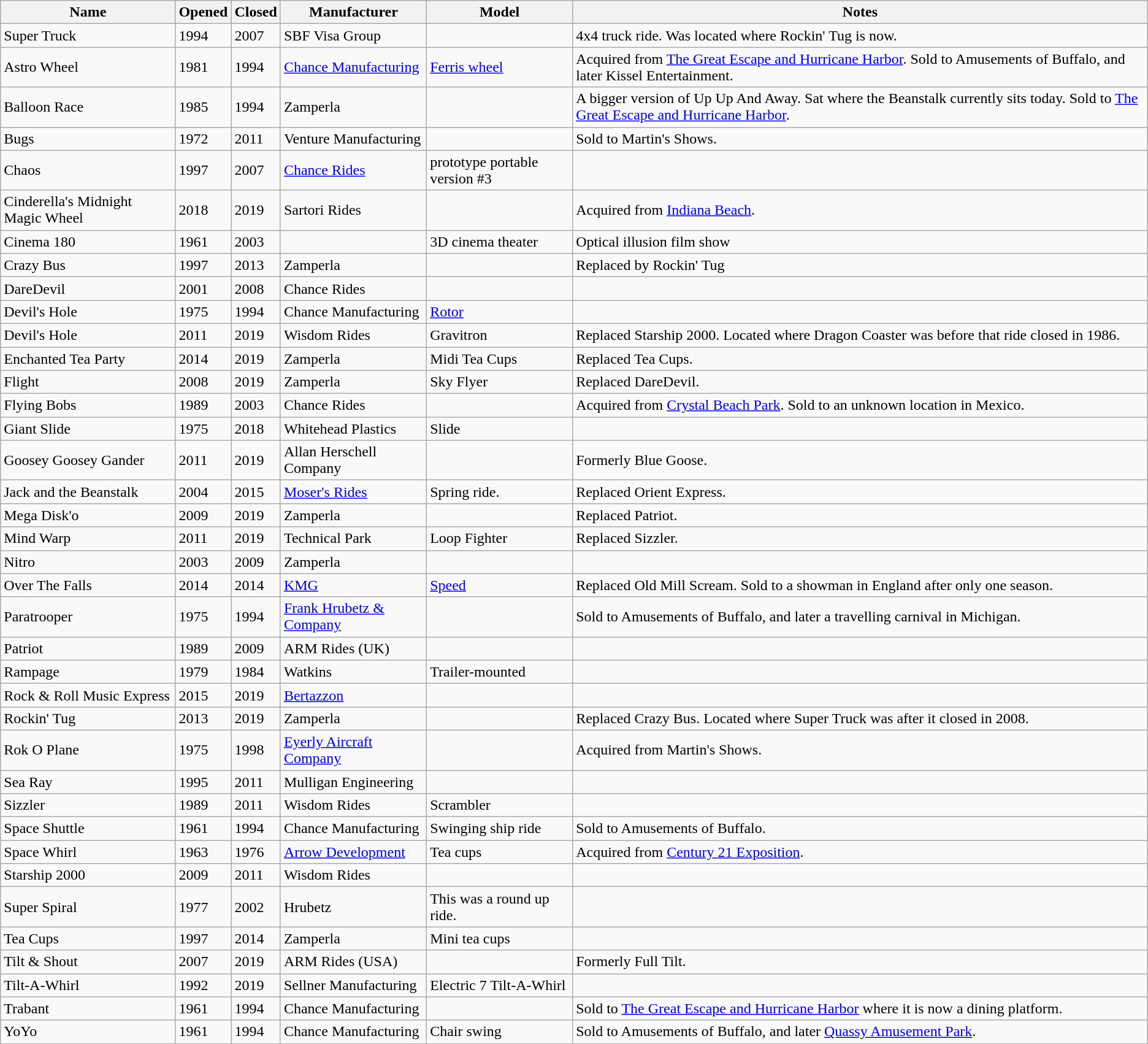<table class="wikitable sortable">
<tr>
<th>Name</th>
<th>Opened</th>
<th>Closed</th>
<th>Manufacturer</th>
<th>Model</th>
<th>Notes</th>
</tr>
<tr>
<td>Super Truck</td>
<td>1994</td>
<td>2007</td>
<td>SBF Visa Group</td>
<td></td>
<td>4x4 truck ride. Was located where Rockin' Tug is now.</td>
</tr>
<tr>
<td>Astro Wheel</td>
<td>1981</td>
<td>1994</td>
<td><a href='#'>Chance Manufacturing</a></td>
<td><a href='#'>Ferris wheel</a></td>
<td>Acquired from <a href='#'>The Great Escape and Hurricane Harbor</a>. Sold to Amusements of Buffalo, and later Kissel Entertainment.</td>
</tr>
<tr>
<td>Balloon Race</td>
<td>1985</td>
<td>1994</td>
<td>Zamperla</td>
<td></td>
<td>A bigger version of Up Up And Away. Sat where the Beanstalk currently sits today. Sold to <a href='#'>The Great Escape and Hurricane Harbor</a>.</td>
</tr>
<tr>
<td>Bugs</td>
<td>1972</td>
<td>2011</td>
<td>Venture Manufacturing</td>
<td></td>
<td>Sold to Martin's Shows.</td>
</tr>
<tr>
<td>Chaos</td>
<td>1997</td>
<td>2007</td>
<td><a href='#'>Chance Rides</a></td>
<td>prototype portable version #3</td>
<td></td>
</tr>
<tr>
<td>Cinderella's Midnight Magic Wheel</td>
<td>2018</td>
<td>2019</td>
<td>Sartori Rides</td>
<td></td>
<td>Acquired from <a href='#'>Indiana Beach</a>.</td>
</tr>
<tr>
<td>Cinema 180</td>
<td>1961</td>
<td>2003</td>
<td></td>
<td>3D cinema theater</td>
<td>Optical illusion film show</td>
</tr>
<tr>
<td>Crazy Bus</td>
<td>1997</td>
<td>2013</td>
<td>Zamperla</td>
<td></td>
<td>Replaced by Rockin' Tug</td>
</tr>
<tr>
<td>DareDevil</td>
<td>2001</td>
<td>2008</td>
<td>Chance Rides</td>
<td></td>
<td></td>
</tr>
<tr>
<td>Devil's Hole</td>
<td>1975</td>
<td>1994</td>
<td>Chance Manufacturing</td>
<td><a href='#'>Rotor</a></td>
<td></td>
</tr>
<tr>
<td>Devil's Hole</td>
<td>2011</td>
<td>2019</td>
<td>Wisdom Rides</td>
<td>Gravitron</td>
<td>Replaced Starship 2000. Located where Dragon Coaster was before that ride closed in 1986.</td>
</tr>
<tr>
<td>Enchanted Tea Party</td>
<td>2014</td>
<td>2019</td>
<td>Zamperla</td>
<td>Midi Tea Cups</td>
<td>Replaced Tea Cups.</td>
</tr>
<tr>
<td>Flight</td>
<td>2008</td>
<td>2019</td>
<td>Zamperla</td>
<td>Sky Flyer</td>
<td>Replaced DareDevil.</td>
</tr>
<tr>
<td>Flying Bobs</td>
<td>1989</td>
<td>2003</td>
<td>Chance Rides</td>
<td></td>
<td>Acquired from <a href='#'>Crystal Beach Park</a>. Sold to an unknown location in Mexico.</td>
</tr>
<tr>
<td>Giant Slide</td>
<td>1975</td>
<td>2018</td>
<td>Whitehead Plastics</td>
<td>Slide</td>
<td></td>
</tr>
<tr>
<td>Goosey Goosey Gander</td>
<td>2011</td>
<td>2019</td>
<td>Allan Herschell Company</td>
<td></td>
<td>Formerly Blue Goose.</td>
</tr>
<tr>
<td>Jack and the Beanstalk</td>
<td>2004</td>
<td>2015</td>
<td><a href='#'>Moser's Rides</a></td>
<td>Spring ride.</td>
<td>Replaced Orient Express.</td>
</tr>
<tr>
<td>Mega Disk'o</td>
<td>2009</td>
<td>2019</td>
<td>Zamperla</td>
<td></td>
<td>Replaced Patriot.</td>
</tr>
<tr>
<td>Mind Warp</td>
<td>2011</td>
<td>2019</td>
<td>Technical Park</td>
<td>Loop Fighter</td>
<td>Replaced Sizzler.</td>
</tr>
<tr>
<td>Nitro</td>
<td>2003</td>
<td>2009</td>
<td>Zamperla</td>
<td></td>
<td></td>
</tr>
<tr>
<td>Over The Falls</td>
<td>2014</td>
<td>2014</td>
<td><a href='#'>KMG</a></td>
<td><a href='#'>Speed</a></td>
<td>Replaced Old Mill Scream. Sold to a showman in England after only one season.</td>
</tr>
<tr>
<td>Paratrooper</td>
<td>1975</td>
<td>1994</td>
<td><a href='#'>Frank Hrubetz & Company</a></td>
<td></td>
<td>Sold to Amusements of Buffalo, and later a travelling carnival in Michigan.</td>
</tr>
<tr>
<td>Patriot</td>
<td>1989</td>
<td>2009</td>
<td>ARM Rides (UK)</td>
<td></td>
<td></td>
</tr>
<tr>
<td>Rampage</td>
<td>1979</td>
<td>1984</td>
<td>Watkins</td>
<td>Trailer-mounted</td>
<td></td>
</tr>
<tr>
<td>Rock & Roll Music Express</td>
<td>2015</td>
<td>2019</td>
<td><a href='#'>Bertazzon</a></td>
<td></td>
<td></td>
</tr>
<tr>
<td>Rockin' Tug</td>
<td>2013</td>
<td>2019</td>
<td>Zamperla</td>
<td></td>
<td>Replaced Crazy Bus. Located where Super Truck was after it closed in 2008.</td>
</tr>
<tr>
<td>Rok O Plane</td>
<td>1975</td>
<td>1998</td>
<td><a href='#'>Eyerly Aircraft Company</a></td>
<td></td>
<td>Acquired from Martin's Shows.</td>
</tr>
<tr>
<td>Sea Ray</td>
<td>1995</td>
<td>2011</td>
<td>Mulligan Engineering</td>
<td></td>
<td></td>
</tr>
<tr>
<td>Sizzler</td>
<td>1989</td>
<td>2011</td>
<td>Wisdom Rides</td>
<td>Scrambler</td>
<td></td>
</tr>
<tr>
<td>Space Shuttle</td>
<td>1961</td>
<td>1994</td>
<td>Chance Manufacturing</td>
<td>Swinging ship ride</td>
<td>Sold to Amusements of Buffalo.</td>
</tr>
<tr>
<td>Space Whirl</td>
<td>1963</td>
<td>1976</td>
<td><a href='#'>Arrow Development</a></td>
<td>Tea cups</td>
<td>Acquired from <a href='#'>Century 21 Exposition</a>.</td>
</tr>
<tr>
<td>Starship 2000</td>
<td>2009</td>
<td>2011</td>
<td>Wisdom Rides</td>
<td></td>
<td></td>
</tr>
<tr>
<td>Super Spiral</td>
<td>1977</td>
<td>2002</td>
<td>Hrubetz</td>
<td>This was a round up ride.</td>
<td></td>
</tr>
<tr>
<td>Tea Cups</td>
<td>1997</td>
<td>2014</td>
<td>Zamperla</td>
<td>Mini tea cups</td>
<td></td>
</tr>
<tr>
<td>Tilt & Shout</td>
<td>2007</td>
<td>2019</td>
<td>ARM Rides (USA)</td>
<td></td>
<td>Formerly Full Tilt.</td>
</tr>
<tr>
<td>Tilt-A-Whirl</td>
<td>1992</td>
<td>2019</td>
<td>Sellner Manufacturing</td>
<td>Electric 7 Tilt-A-Whirl</td>
<td></td>
</tr>
<tr>
<td>Trabant</td>
<td>1961</td>
<td>1994</td>
<td>Chance Manufacturing</td>
<td></td>
<td>Sold to <a href='#'>The Great Escape and Hurricane Harbor</a> where it is now a dining platform.</td>
</tr>
<tr>
<td>YoYo</td>
<td>1961</td>
<td>1994</td>
<td>Chance Manufacturing</td>
<td>Chair swing</td>
<td>Sold to Amusements of Buffalo, and later <a href='#'>Quassy Amusement Park</a>.</td>
</tr>
</table>
